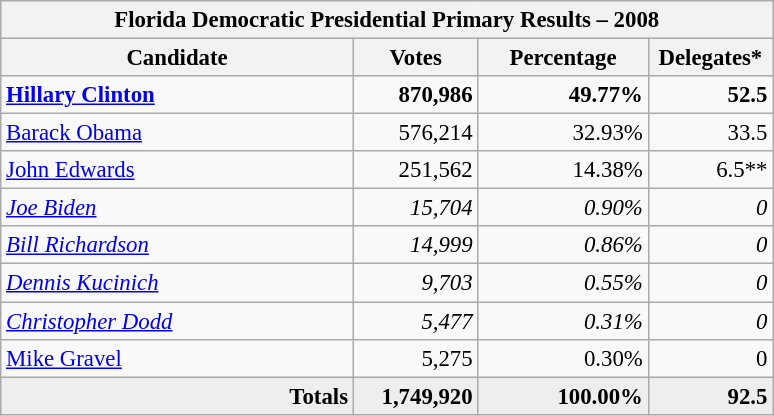<table class="wikitable" style="font-size: 95%; text-align:right;">
<tr>
<th colspan="6">Florida Democratic Presidential Primary Results – 2008</th>
</tr>
<tr>
<th style="width: 15em">Candidate</th>
<th style="width: 5em">Votes</th>
<th style="width: 7em">Percentage</th>
<th style="width: 5em">Delegates*</th>
</tr>
<tr>
<td align="left"><strong><a href='#'>Hillary Clinton</a></strong></td>
<td><strong>870,986</strong></td>
<td><strong>49.77%</strong></td>
<td><strong>52.5</strong></td>
</tr>
<tr>
<td align="left"><a href='#'>Barack Obama</a></td>
<td>576,214</td>
<td>32.93%</td>
<td>33.5</td>
</tr>
<tr>
<td align="left"><a href='#'>John Edwards</a></td>
<td>251,562</td>
<td>14.38%</td>
<td>6.5**</td>
</tr>
<tr>
<td align="left"><em><a href='#'>Joe Biden</a></em></td>
<td><em>15,704</em></td>
<td><em>0.90%</em></td>
<td><em>0</em></td>
</tr>
<tr>
<td align="left"><em><a href='#'>Bill Richardson</a></em></td>
<td><em>14,999</em></td>
<td><em>0.86%</em></td>
<td><em>0</em></td>
</tr>
<tr>
<td align="left"><em><a href='#'>Dennis Kucinich</a></em></td>
<td><em>9,703</em></td>
<td><em>0.55%</em></td>
<td><em>0</em></td>
</tr>
<tr>
<td align="left"><em><a href='#'>Christopher Dodd</a></em></td>
<td><em>5,477</em></td>
<td><em>0.31%</em></td>
<td><em>0</em></td>
</tr>
<tr>
<td align="left"><a href='#'>Mike Gravel</a></td>
<td>5,275</td>
<td>0.30%</td>
<td>0</td>
</tr>
<tr style="margin-right:0.5em" bgcolor="#EEEEEE">
<td><strong>Totals</strong></td>
<td><strong>1,749,920</strong></td>
<td><strong>100.00%</strong></td>
<td><strong>92.5</strong></td>
</tr>
</table>
